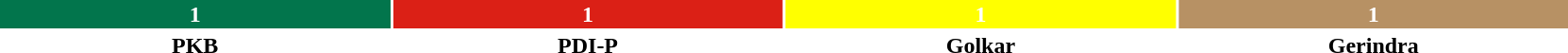<table style="width:88%; text-align:center;">
<tr style="color:white;">
<td style="background:#02754C; width:25%;"><strong>1</strong></td>
<td style="background:#DB2016; width:25%;"><strong>1</strong></td>
<td style="background:#FFFF00; width:25%;"><strong>1</strong></td>
<td style="background:#B79164; width:25%;"><strong>1</strong></td>
</tr>
<tr>
<td><span><strong>PKB</strong></span></td>
<td><span><strong>PDI-P</strong></span></td>
<td><span><strong>Golkar</strong></span></td>
<td><span><strong>Gerindra</strong></span></td>
</tr>
</table>
